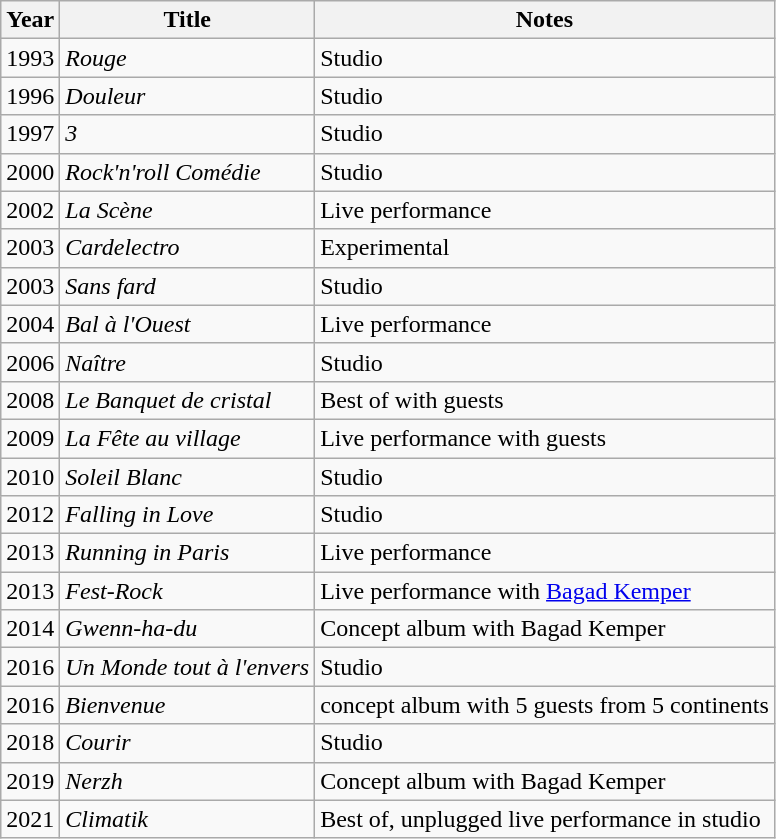<table class="wikitable">
<tr>
<th>Year</th>
<th>Title</th>
<th>Notes</th>
</tr>
<tr>
<td>1993</td>
<td><em>Rouge</em></td>
<td>Studio</td>
</tr>
<tr>
<td>1996</td>
<td><em>Douleur</em></td>
<td>Studio</td>
</tr>
<tr>
<td>1997</td>
<td><em>3</em></td>
<td>Studio</td>
</tr>
<tr>
<td>2000</td>
<td><em>Rock'n'roll Comédie</em></td>
<td>Studio</td>
</tr>
<tr>
<td>2002</td>
<td><em>La Scène</em></td>
<td>Live performance</td>
</tr>
<tr>
<td>2003</td>
<td><em>Cardelectro</em></td>
<td>Experimental</td>
</tr>
<tr>
<td>2003</td>
<td><em>Sans fard</em></td>
<td>Studio</td>
</tr>
<tr>
<td>2004</td>
<td><em>Bal à l'Ouest</em></td>
<td>Live performance</td>
</tr>
<tr>
<td>2006</td>
<td><em>Naître</em></td>
<td>Studio</td>
</tr>
<tr>
<td>2008</td>
<td><em>Le Banquet de cristal</em></td>
<td>Best of with guests</td>
</tr>
<tr>
<td>2009</td>
<td><em>La Fête au village</em></td>
<td>Live performance with guests</td>
</tr>
<tr>
<td>2010</td>
<td><em>Soleil Blanc</em></td>
<td>Studio</td>
</tr>
<tr>
<td>2012</td>
<td><em>Falling in Love</em></td>
<td>Studio</td>
</tr>
<tr>
<td>2013</td>
<td><em>Running in Paris</em></td>
<td>Live performance</td>
</tr>
<tr>
<td>2013</td>
<td><em>Fest-Rock</em></td>
<td>Live performance with <a href='#'>Bagad Kemper</a></td>
</tr>
<tr>
<td>2014</td>
<td><em>Gwenn-ha-du</em></td>
<td>Concept album with Bagad Kemper</td>
</tr>
<tr>
<td>2016</td>
<td><em>Un Monde tout à l'envers</em></td>
<td>Studio</td>
</tr>
<tr>
<td>2016</td>
<td><em>Bienvenue</em></td>
<td>concept album with 5 guests from 5 continents</td>
</tr>
<tr>
<td>2018</td>
<td><em>Courir</em></td>
<td>Studio</td>
</tr>
<tr>
<td>2019</td>
<td><em>Nerzh</em></td>
<td>Concept album with Bagad Kemper</td>
</tr>
<tr>
<td>2021</td>
<td><em>Climatik</em></td>
<td>Best of, unplugged live performance in studio</td>
</tr>
</table>
